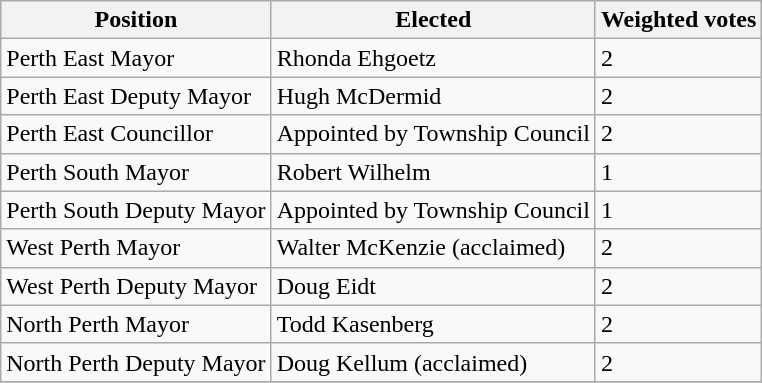<table class="wikitable">
<tr>
<th>Position</th>
<th>Elected</th>
<th>Weighted votes</th>
</tr>
<tr>
<td>Perth East Mayor</td>
<td>Rhonda Ehgoetz</td>
<td>2</td>
</tr>
<tr>
<td>Perth East Deputy Mayor</td>
<td>Hugh McDermid</td>
<td>2</td>
</tr>
<tr>
<td>Perth East Councillor</td>
<td>Appointed by Township Council</td>
<td>2</td>
</tr>
<tr>
<td>Perth South Mayor</td>
<td>Robert Wilhelm</td>
<td>1</td>
</tr>
<tr>
<td>Perth South Deputy Mayor</td>
<td>Appointed by Township Council</td>
<td>1</td>
</tr>
<tr>
<td>West Perth Mayor</td>
<td>Walter McKenzie (acclaimed)</td>
<td>2</td>
</tr>
<tr>
<td>West Perth Deputy Mayor</td>
<td>Doug Eidt</td>
<td>2</td>
</tr>
<tr>
<td>North Perth Mayor</td>
<td>Todd Kasenberg</td>
<td>2</td>
</tr>
<tr>
<td>North Perth Deputy Mayor</td>
<td>Doug Kellum (acclaimed)</td>
<td>2</td>
</tr>
<tr>
</tr>
</table>
